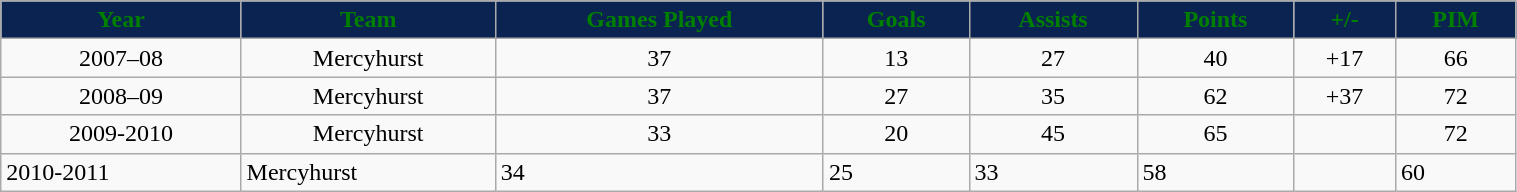<table class="wikitable" width="80%">
<tr align="center"  style="background:#0a2351;color:green;">
<td><strong>Year</strong></td>
<td><strong>Team</strong></td>
<td><strong>Games Played</strong></td>
<td><strong>Goals</strong></td>
<td><strong>Assists</strong></td>
<td><strong>Points</strong></td>
<td><strong>+/-</strong></td>
<td><strong>PIM</strong></td>
</tr>
<tr align="center" bgcolor="">
<td>2007–08</td>
<td>Mercyhurst</td>
<td>37</td>
<td>13</td>
<td>27</td>
<td>40</td>
<td>+17</td>
<td>66</td>
</tr>
<tr align="center" bgcolor="">
<td>2008–09</td>
<td>Mercyhurst</td>
<td>37</td>
<td>27</td>
<td>35</td>
<td>62</td>
<td>+37</td>
<td>72</td>
</tr>
<tr align="center" bgcolor="">
<td>2009-2010</td>
<td>Mercyhurst</td>
<td>33</td>
<td>20</td>
<td>45</td>
<td>65</td>
<td></td>
<td>72</td>
</tr>
<tr>
<td>2010-2011</td>
<td>Mercyhurst</td>
<td>34</td>
<td>25</td>
<td>33</td>
<td>58</td>
<td></td>
<td>60</td>
</tr>
</table>
